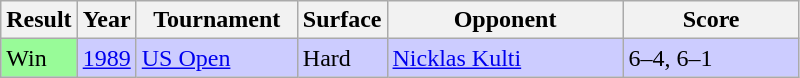<table class="sortable wikitable">
<tr>
<th style="width:40px;">Result</th>
<th style="width:30px;">Year</th>
<th style="width:100px;">Tournament</th>
<th style="width:50px;">Surface</th>
<th style="width:150px;">Opponent</th>
<th style="width:110px;" class="unsortable">Score</th>
</tr>
<tr style="background:#ccccff;">
<td style="background:#98fb98;">Win</td>
<td><a href='#'>1989</a></td>
<td><a href='#'>US Open</a></td>
<td>Hard</td>
<td> <a href='#'>Nicklas Kulti</a></td>
<td>6–4, 6–1</td>
</tr>
</table>
